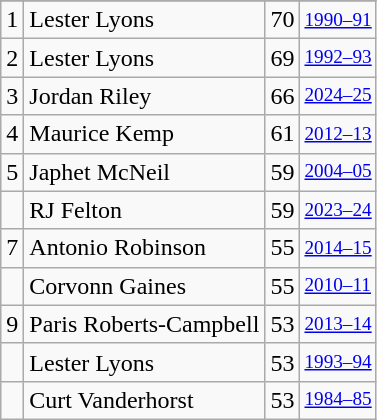<table class="wikitable">
<tr>
</tr>
<tr>
<td>1</td>
<td>Lester Lyons</td>
<td>70</td>
<td style="font-size:80%;"><a href='#'>1990–91</a></td>
</tr>
<tr>
<td>2</td>
<td>Lester Lyons</td>
<td>69</td>
<td style="font-size:80%;"><a href='#'>1992–93</a></td>
</tr>
<tr>
<td>3</td>
<td>Jordan Riley</td>
<td>66</td>
<td style="font-size:80%;"><a href='#'>2024–25</a></td>
</tr>
<tr>
<td>4</td>
<td>Maurice Kemp</td>
<td>61</td>
<td style="font-size:80%;"><a href='#'>2012–13</a></td>
</tr>
<tr>
<td>5</td>
<td>Japhet McNeil</td>
<td>59</td>
<td style="font-size:80%;"><a href='#'>2004–05</a></td>
</tr>
<tr>
<td></td>
<td>RJ Felton</td>
<td>59</td>
<td style="font-size:80%;"><a href='#'>2023–24</a></td>
</tr>
<tr>
<td>7</td>
<td>Antonio Robinson</td>
<td>55</td>
<td style="font-size:80%;"><a href='#'>2014–15</a></td>
</tr>
<tr>
<td></td>
<td>Corvonn Gaines</td>
<td>55</td>
<td style="font-size:80%;"><a href='#'>2010–11</a></td>
</tr>
<tr>
<td>9</td>
<td>Paris Roberts-Campbell</td>
<td>53</td>
<td style="font-size:80%;"><a href='#'>2013–14</a></td>
</tr>
<tr>
<td></td>
<td>Lester Lyons</td>
<td>53</td>
<td style="font-size:80%;"><a href='#'>1993–94</a></td>
</tr>
<tr>
<td></td>
<td>Curt Vanderhorst</td>
<td>53</td>
<td style="font-size:80%;"><a href='#'>1984–85</a></td>
</tr>
</table>
